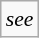<table class="wikitable floatright" style="font-size: 0.9em;">
<tr>
<td><em>see </em></td>
</tr>
</table>
